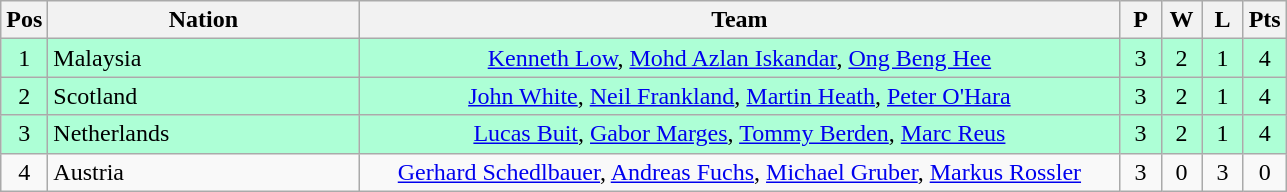<table class="wikitable" style="font-size: 100%">
<tr>
<th width=20>Pos</th>
<th width=200>Nation</th>
<th width=500>Team</th>
<th width=20>P</th>
<th width=20>W</th>
<th width=20>L</th>
<th width=20>Pts</th>
</tr>
<tr align=center style="background: #ADFFD6;">
<td>1</td>
<td align="left"> Malaysia</td>
<td><a href='#'>Kenneth Low</a>, <a href='#'>Mohd Azlan Iskandar</a>, <a href='#'>Ong Beng Hee</a></td>
<td>3</td>
<td>2</td>
<td>1</td>
<td>4</td>
</tr>
<tr align=center style="background: #ADFFD6;">
<td>2</td>
<td align="left"> Scotland</td>
<td><a href='#'>John White</a>, <a href='#'>Neil Frankland</a>, <a href='#'>Martin Heath</a>, <a href='#'>Peter O'Hara</a></td>
<td>3</td>
<td>2</td>
<td>1</td>
<td>4</td>
</tr>
<tr align=center style="background: #ADFFD6;">
<td>3</td>
<td align="left"> Netherlands</td>
<td><a href='#'>Lucas Buit</a>, <a href='#'>Gabor Marges</a>, <a href='#'>Tommy Berden</a>, <a href='#'>Marc Reus</a></td>
<td>3</td>
<td>2</td>
<td>1</td>
<td>4</td>
</tr>
<tr align=center>
<td>4</td>
<td align="left"> Austria</td>
<td><a href='#'>Gerhard Schedlbauer</a>, <a href='#'>Andreas Fuchs</a>, <a href='#'>Michael Gruber</a>, <a href='#'>Markus Rossler</a></td>
<td>3</td>
<td>0</td>
<td>3</td>
<td>0</td>
</tr>
</table>
